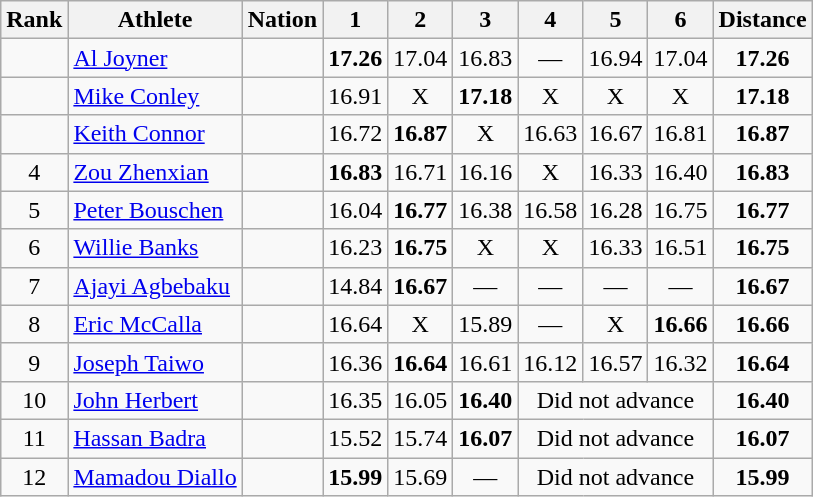<table class="wikitable sortable" style="text-align:center;">
<tr>
<th>Rank</th>
<th>Athlete</th>
<th>Nation</th>
<th>1</th>
<th>2</th>
<th>3</th>
<th>4</th>
<th>5</th>
<th>6</th>
<th>Distance</th>
</tr>
<tr>
<td></td>
<td align=left><a href='#'>Al Joyner</a></td>
<td align=left></td>
<td><strong>17.26</strong></td>
<td>17.04</td>
<td>16.83</td>
<td data-sort-value=1.00>—</td>
<td>16.94</td>
<td>17.04</td>
<td><strong>17.26</strong></td>
</tr>
<tr>
<td></td>
<td align=left><a href='#'>Mike Conley</a></td>
<td align=left></td>
<td>16.91</td>
<td data-sort-value=1.00>X</td>
<td><strong>17.18</strong></td>
<td data-sort-value=1.00>X</td>
<td data-sort-value=1.00>X</td>
<td data-sort-value=1.00>X</td>
<td><strong>17.18</strong></td>
</tr>
<tr>
<td></td>
<td align=left><a href='#'>Keith Connor</a></td>
<td align=left></td>
<td>16.72</td>
<td><strong>16.87</strong></td>
<td data-sort-value=1.00>X</td>
<td>16.63</td>
<td>16.67</td>
<td>16.81</td>
<td><strong>16.87</strong></td>
</tr>
<tr>
<td>4</td>
<td align=left><a href='#'>Zou Zhenxian</a></td>
<td align=left></td>
<td><strong>16.83</strong></td>
<td>16.71</td>
<td>16.16</td>
<td data-sort-value=1.00>X</td>
<td>16.33</td>
<td>16.40</td>
<td><strong>16.83</strong></td>
</tr>
<tr>
<td>5</td>
<td align=left><a href='#'>Peter Bouschen</a></td>
<td align=left></td>
<td>16.04</td>
<td><strong>16.77</strong></td>
<td>16.38</td>
<td>16.58</td>
<td>16.28</td>
<td>16.75</td>
<td><strong>16.77</strong></td>
</tr>
<tr>
<td>6</td>
<td align=left><a href='#'>Willie Banks</a></td>
<td align=left></td>
<td>16.23</td>
<td><strong>16.75</strong></td>
<td data-sort-value=1.00>X</td>
<td data-sort-value=1.00>X</td>
<td>16.33</td>
<td>16.51</td>
<td><strong>16.75</strong></td>
</tr>
<tr>
<td>7</td>
<td align=left><a href='#'>Ajayi Agbebaku</a></td>
<td align=left></td>
<td>14.84</td>
<td><strong>16.67</strong></td>
<td data-sort-value=1.00>—</td>
<td data-sort-value=1.00>—</td>
<td data-sort-value=1.00>—</td>
<td data-sort-value=1.00>—</td>
<td><strong>16.67</strong></td>
</tr>
<tr>
<td>8</td>
<td align=left><a href='#'>Eric McCalla</a></td>
<td align=left></td>
<td>16.64</td>
<td data-sort-value=1.00>X</td>
<td>15.89</td>
<td data-sort-value=1.00>—</td>
<td data-sort-value=1.00>X</td>
<td><strong>16.66</strong></td>
<td><strong>16.66</strong></td>
</tr>
<tr>
<td>9</td>
<td align=left><a href='#'>Joseph Taiwo</a></td>
<td align=left></td>
<td>16.36</td>
<td><strong>16.64</strong></td>
<td>16.61</td>
<td>16.12</td>
<td>16.57</td>
<td>16.32</td>
<td><strong>16.64</strong></td>
</tr>
<tr>
<td>10</td>
<td align=left><a href='#'>John Herbert</a></td>
<td align=left></td>
<td>16.35</td>
<td>16.05</td>
<td><strong>16.40</strong></td>
<td colspan=3 data-sort-value=0.00>Did not advance</td>
<td><strong>16.40</strong></td>
</tr>
<tr>
<td>11</td>
<td align=left><a href='#'>Hassan Badra</a></td>
<td align=left></td>
<td>15.52</td>
<td>15.74</td>
<td><strong>16.07</strong></td>
<td colspan=3 data-sort-value=0.00>Did not advance</td>
<td><strong>16.07</strong></td>
</tr>
<tr>
<td>12</td>
<td align=left><a href='#'>Mamadou Diallo</a></td>
<td align=left></td>
<td><strong>15.99</strong></td>
<td>15.69</td>
<td data-sort-value=1.00>—</td>
<td colspan=3 data-sort-value=0.00>Did not advance</td>
<td><strong>15.99</strong></td>
</tr>
</table>
